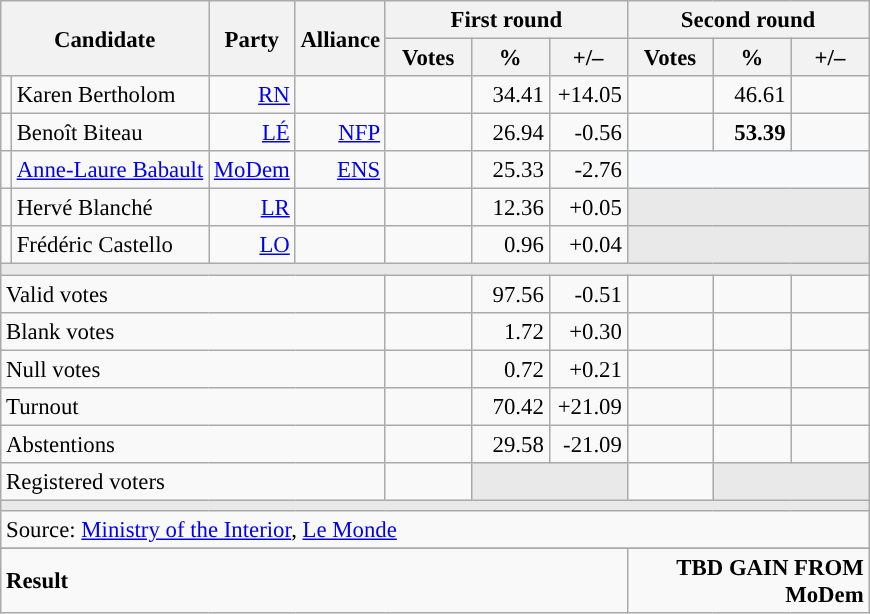<table class="wikitable" style="text-align:right;font-size:95%;">
<tr>
<th rowspan="2" colspan="2">Candidate</th>
<th rowspan="2">Party</th>
<th rowspan="2">Alliance</th>
<th colspan="3">First round</th>
<th colspan="3">Second round</th>
</tr>
<tr>
<th style="width:50px;">Votes</th>
<th style="width:45px;">%</th>
<th style="width:45px;">+/–</th>
<th style="width:50px;">Votes</th>
<th style="width:45px;">%</th>
<th style="width:45px;">+/–</th>
</tr>
<tr>
<td style="color:inherit;background:"></td>
<td style="text-align:left;">Karen Bertholom</td>
<td><a href='#'>RN</a></td>
<td></td>
<td></td>
<td>34.41</td>
<td>+14.05</td>
<td></td>
<td>46.61</td>
<td></td>
</tr>
<tr>
<td style="color:inherit;background:"></td>
<td style="text-align:left;">Benoît Biteau</td>
<td><a href='#'>LÉ</a></td>
<td><a href='#'>NFP</a></td>
<td></td>
<td>26.94</td>
<td>-0.56</td>
<td><strong></strong></td>
<td><strong>53.39</strong></td>
<td></td>
</tr>
<tr>
<td style="color:inherit;background:"></td>
<td style="text-align:left;"><a href='#'>Anne-Laure Babault</a></td>
<td><a href='#'>MoDem</a></td>
<td><a href='#'>ENS</a></td>
<td></td>
<td>25.33</td>
<td>-2.76</td>
<td colspan="3" style="background:#F8F9FA;"></td>
</tr>
<tr>
<td style="color:inherit;background:"></td>
<td style="text-align:left;">Hervé Blanché</td>
<td><a href='#'>LR</a></td>
<td></td>
<td></td>
<td>12.36</td>
<td>+0.05</td>
<td colspan="3" style="background:#E9E9E9;"></td>
</tr>
<tr>
<td style="color:inherit;background:"></td>
<td style="text-align:left;">Frédéric Castello</td>
<td><a href='#'>LO</a></td>
<td></td>
<td></td>
<td>0.96</td>
<td>+0.04</td>
<td colspan="3" style="background:#E9E9E9;"></td>
</tr>
<tr>
<td colspan="10" style="background:#E9E9E9;"></td>
</tr>
<tr>
<td colspan="4" style="text-align:left;">Valid votes</td>
<td></td>
<td>97.56</td>
<td>-0.51</td>
<td></td>
<td></td>
<td></td>
</tr>
<tr>
<td colspan="4" style="text-align:left;">Blank votes</td>
<td></td>
<td>1.72</td>
<td>+0.30</td>
<td></td>
<td></td>
<td></td>
</tr>
<tr>
<td colspan="4" style="text-align:left;">Null votes</td>
<td></td>
<td>0.72</td>
<td>+0.21</td>
<td></td>
<td></td>
<td></td>
</tr>
<tr>
<td colspan="4" style="text-align:left;">Turnout</td>
<td></td>
<td>70.42</td>
<td>+21.09</td>
<td></td>
<td></td>
<td></td>
</tr>
<tr>
<td colspan="4" style="text-align:left;">Abstentions</td>
<td></td>
<td>29.58</td>
<td>-21.09</td>
<td></td>
<td></td>
<td></td>
</tr>
<tr>
<td colspan="4" style="text-align:left;">Registered voters</td>
<td></td>
<td colspan="2" style="background:#E9E9E9;"></td>
<td></td>
<td colspan="2" style="background:#E9E9E9;"></td>
</tr>
<tr>
<td colspan="10" style="background:#E9E9E9;"></td>
</tr>
<tr>
<td colspan="10" style="text-align:left;">Source: <a href='#'>Ministry of the Interior</a>, <a href='#'>Le Monde</a></td>
</tr>
<tr>
</tr>
<tr style="font-weight:bold">
<td colspan="7" style="text-align:left;">Result</td>
<td colspan="7" style="background-color:">TBD GAIN FROM MoDem</td>
</tr>
</table>
